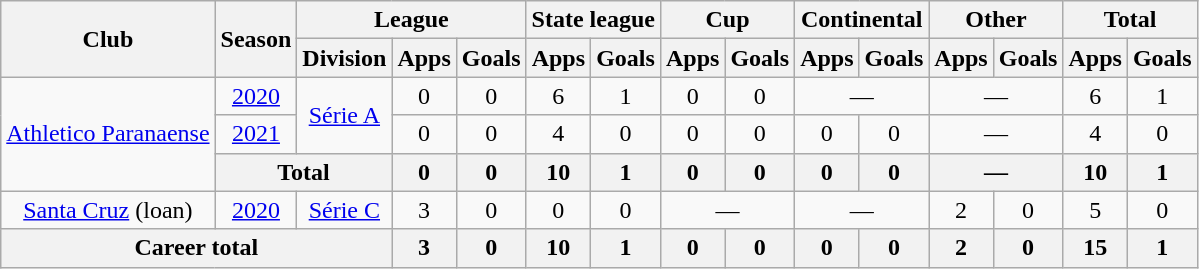<table class="wikitable" style="text-align: center">
<tr>
<th rowspan="2">Club</th>
<th rowspan="2">Season</th>
<th colspan="3">League</th>
<th colspan="2">State league</th>
<th colspan="2">Cup</th>
<th colspan="2">Continental</th>
<th colspan="2">Other</th>
<th colspan="2">Total</th>
</tr>
<tr>
<th>Division</th>
<th>Apps</th>
<th>Goals</th>
<th>Apps</th>
<th>Goals</th>
<th>Apps</th>
<th>Goals</th>
<th>Apps</th>
<th>Goals</th>
<th>Apps</th>
<th>Goals</th>
<th>Apps</th>
<th>Goals</th>
</tr>
<tr>
<td rowspan="3"><a href='#'>Athletico Paranaense</a></td>
<td><a href='#'>2020</a></td>
<td rowspan="2"><a href='#'>Série A</a></td>
<td>0</td>
<td>0</td>
<td>6</td>
<td>1</td>
<td>0</td>
<td>0</td>
<td colspan="2">—</td>
<td colspan="2">—</td>
<td>6</td>
<td>1</td>
</tr>
<tr>
<td><a href='#'>2021</a></td>
<td>0</td>
<td>0</td>
<td>4</td>
<td>0</td>
<td>0</td>
<td>0</td>
<td>0</td>
<td>0</td>
<td colspan="2">—</td>
<td>4</td>
<td>0</td>
</tr>
<tr>
<th colspan="2">Total</th>
<th>0</th>
<th>0</th>
<th>10</th>
<th>1</th>
<th>0</th>
<th>0</th>
<th>0</th>
<th>0</th>
<th colspan="2">—</th>
<th>10</th>
<th>1</th>
</tr>
<tr>
<td><a href='#'>Santa Cruz</a> (loan)</td>
<td><a href='#'>2020</a></td>
<td><a href='#'>Série C</a></td>
<td>3</td>
<td>0</td>
<td>0</td>
<td>0</td>
<td colspan="2">—</td>
<td colspan="2">—</td>
<td>2</td>
<td>0</td>
<td>5</td>
<td>0</td>
</tr>
<tr>
<th colspan="3"><strong>Career total</strong></th>
<th>3</th>
<th>0</th>
<th>10</th>
<th>1</th>
<th>0</th>
<th>0</th>
<th>0</th>
<th>0</th>
<th>2</th>
<th>0</th>
<th>15</th>
<th>1</th>
</tr>
</table>
